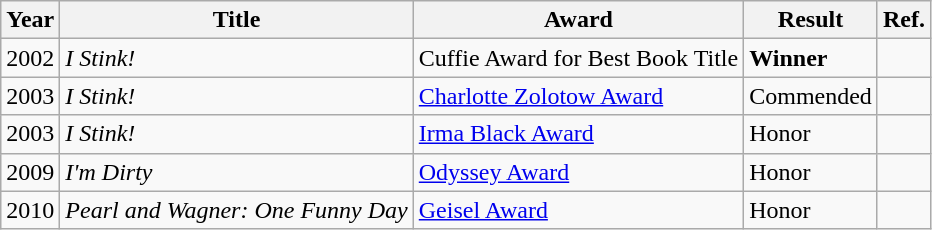<table class="wikitable">
<tr>
<th>Year</th>
<th>Title</th>
<th>Award</th>
<th>Result</th>
<th>Ref.</th>
</tr>
<tr>
<td>2002</td>
<td><em>I Stink!</em></td>
<td>Cuffie Award for Best Book Title</td>
<td><strong>Winner</strong></td>
<td></td>
</tr>
<tr>
<td>2003</td>
<td><em>I Stink!</em></td>
<td><a href='#'>Charlotte Zolotow Award</a></td>
<td>Commended</td>
<td></td>
</tr>
<tr>
<td>2003</td>
<td><em>I Stink!</em></td>
<td><a href='#'>Irma Black Award</a></td>
<td>Honor</td>
<td></td>
</tr>
<tr>
<td>2009</td>
<td><em>I'm Dirty</em></td>
<td><a href='#'>Odyssey Award</a></td>
<td>Honor</td>
<td></td>
</tr>
<tr>
<td>2010</td>
<td><em>Pearl and Wagner: One Funny Day</em></td>
<td><a href='#'>Geisel Award</a></td>
<td>Honor</td>
<td></td>
</tr>
</table>
